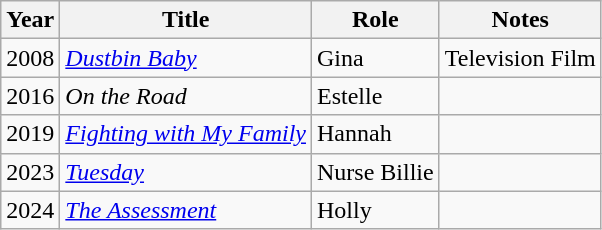<table class="wikitable">
<tr>
<th>Year</th>
<th>Title</th>
<th>Role</th>
<th>Notes</th>
</tr>
<tr>
<td>2008</td>
<td><a href='#'><em>Dustbin Baby</em></a></td>
<td>Gina</td>
<td>Television Film</td>
</tr>
<tr>
<td>2016</td>
<td><em>On the Road</em></td>
<td>Estelle</td>
<td></td>
</tr>
<tr>
<td>2019</td>
<td><a href='#'><em>Fighting with My Family</em></a></td>
<td>Hannah</td>
<td></td>
</tr>
<tr>
<td>2023</td>
<td><a href='#'><em>Tuesday</em></a></td>
<td>Nurse Billie</td>
<td></td>
</tr>
<tr>
<td>2024</td>
<td><a href='#'><em>The Assessment</em></a></td>
<td>Holly</td>
<td></td>
</tr>
</table>
